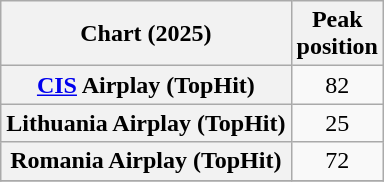<table class="wikitable sortable plainrowheaders" style="text-align:center">
<tr>
<th scope="col">Chart (2025)</th>
<th scope="col">Peak<br>position</th>
</tr>
<tr>
<th scope="row"><a href='#'>CIS</a> Airplay (TopHit)</th>
<td>82</td>
</tr>
<tr>
<th scope="row">Lithuania Airplay (TopHit)</th>
<td>25</td>
</tr>
<tr>
<th scope="row">Romania Airplay (TopHit)</th>
<td>72</td>
</tr>
<tr>
</tr>
</table>
